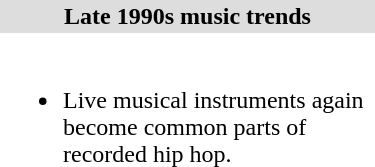<table border="0" cellpadding="2" cellspacing="0" style="float:right; width:250px; margin-left:0.5em;" class="toccolours">
<tr>
<th style="background:#ddd;">Late 1990s music trends</th>
</tr>
<tr>
<td><br><ul><li>Live musical instruments again become common parts of recorded hip hop.</li></ul></td>
</tr>
</table>
